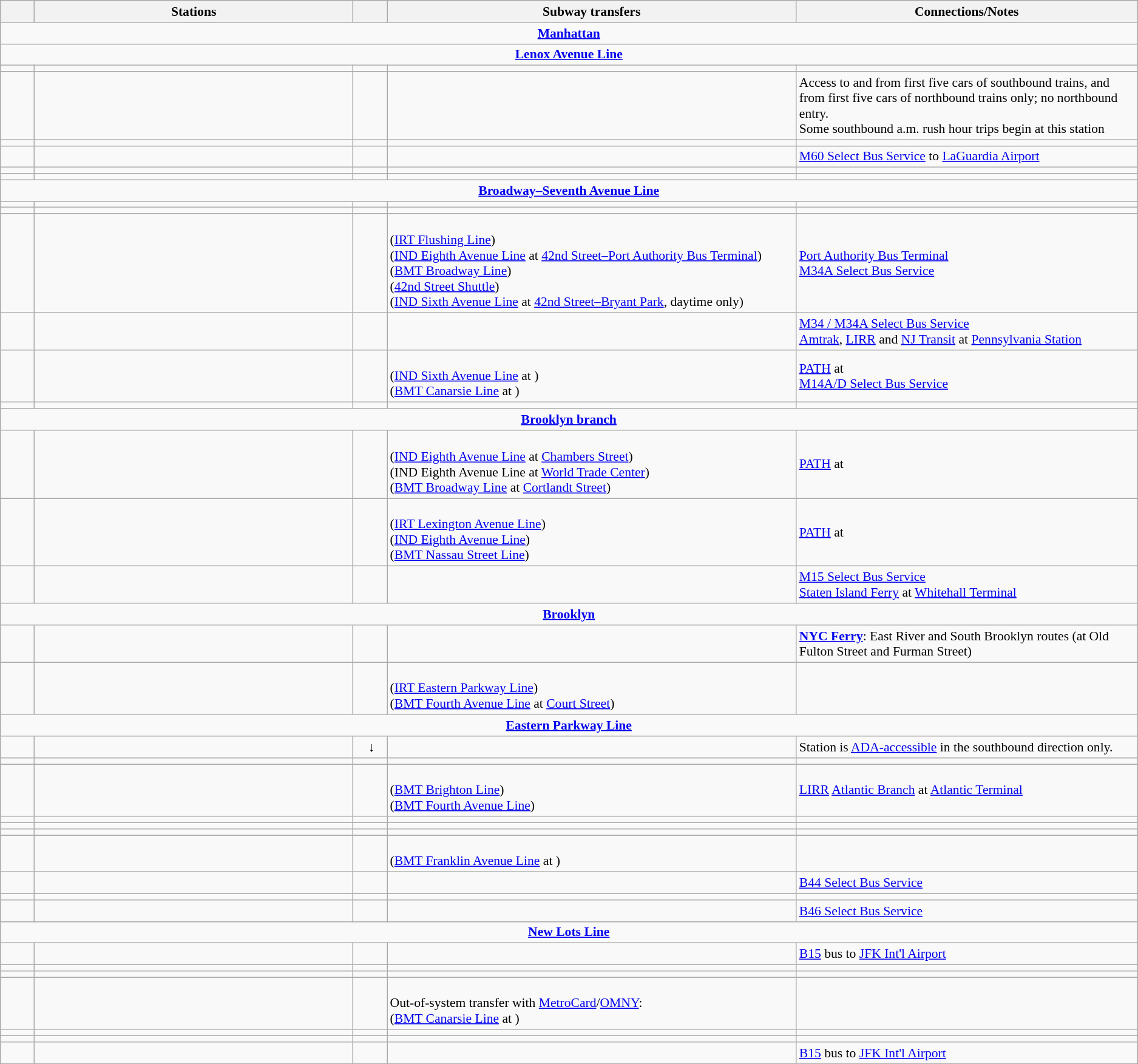<table class="wikitable collapsible" style="font-size:90%;" summary="Service information for the 3 train and its stations, including service times, ADA-accessibility, subway transfers, and non-subway connections.">
<tr>
<th width=3%></th>
<th width=28%>Stations</th>
<th width=3%></th>
<th width=36%>Subway transfers</th>
<th width=30%>Connections/Notes</th>
</tr>
<tr>
<td align=center colspan=5><strong><a href='#'>Manhattan</a></strong></td>
</tr>
<tr>
<td align=center colspan=5><strong><a href='#'>Lenox Avenue Line</a></strong></td>
</tr>
<tr>
<td align=center></td>
<td></td>
<td></td>
<td></td>
<td></td>
</tr>
<tr>
<td align=center></td>
<td></td>
<td></td>
<td></td>
<td>Access to and from first five cars of southbound trains, and from first five cars of northbound trains only; no northbound entry.<br>Some southbound a.m. rush hour trips begin at this station</td>
</tr>
<tr>
<td align=center></td>
<td></td>
<td align=center></td>
<td></td>
<td></td>
</tr>
<tr>
<td align=center></td>
<td></td>
<td></td>
<td></td>
<td><a href='#'>M60 Select Bus Service</a> to <a href='#'>LaGuardia Airport</a></td>
</tr>
<tr>
<td align=center></td>
<td></td>
<td></td>
<td></td>
<td></td>
</tr>
<tr>
<td align=center></td>
<td></td>
<td></td>
<td></td>
<td></td>
</tr>
<tr>
<td align=center colspan=5><strong><a href='#'>Broadway–Seventh Avenue Line</a></strong></td>
</tr>
<tr>
<td align=center></td>
<td></td>
<td align=center></td>
<td></td>
<td></td>
</tr>
<tr>
<td align=center></td>
<td></td>
<td align=center></td>
<td></td>
<td></td>
</tr>
<tr>
<td align=center></td>
<td></td>
<td align=center></td>
<td><br> (<a href='#'>IRT Flushing Line</a>)<br> (<a href='#'>IND Eighth Avenue Line</a> at <a href='#'>42nd Street–Port Authority Bus Terminal</a>)<br> (<a href='#'>BMT Broadway Line</a>)<br> (<a href='#'>42nd Street Shuttle</a>)<br> (<a href='#'>IND Sixth Avenue Line</a> at <a href='#'>42nd Street–Bryant Park</a>, daytime only)</td>
<td><a href='#'>Port Authority Bus Terminal</a><br><a href='#'>M34A Select Bus Service</a></td>
</tr>
<tr>
<td align=center></td>
<td></td>
<td align=center></td>
<td></td>
<td><a href='#'>M34 / M34A Select Bus Service</a><br><a href='#'>Amtrak</a>, <a href='#'>LIRR</a> and <a href='#'>NJ Transit</a> at <a href='#'>Pennsylvania Station</a></td>
</tr>
<tr>
<td align=center></td>
<td></td>
<td align=center></td>
<td><br> (<a href='#'>IND Sixth Avenue Line</a> at )<br> (<a href='#'>BMT Canarsie Line</a> at )</td>
<td><a href='#'>PATH</a> at <br><a href='#'>M14A/D Select Bus Service</a></td>
</tr>
<tr>
<td align=center></td>
<td></td>
<td align=center></td>
<td></td>
<td></td>
</tr>
<tr>
<td align=center colspan=5><strong><a href='#'>Brooklyn branch</a></strong></td>
</tr>
<tr>
<td align=center></td>
<td></td>
<td align=center></td>
<td><br> (<a href='#'>IND Eighth Avenue Line</a> at <a href='#'>Chambers Street</a>)<br> (IND Eighth Avenue Line at <a href='#'>World Trade Center</a>)<br> (<a href='#'>BMT Broadway Line</a> at <a href='#'>Cortlandt Street</a>)</td>
<td><a href='#'>PATH</a> at </td>
</tr>
<tr>
<td align=center></td>
<td></td>
<td align=center></td>
<td><br> (<a href='#'>IRT Lexington Avenue Line</a>)<br> (<a href='#'>IND Eighth Avenue Line</a>)<br> (<a href='#'>BMT Nassau Street Line</a>)</td>
<td><a href='#'>PATH</a> at </td>
</tr>
<tr>
<td align=center></td>
<td></td>
<td></td>
<td></td>
<td><a href='#'>M15 Select Bus Service</a><br><a href='#'>Staten Island Ferry</a> at <a href='#'>Whitehall Terminal</a></td>
</tr>
<tr>
<td align=center colspan=5><strong><a href='#'>Brooklyn</a></strong></td>
</tr>
<tr>
<td align=center></td>
<td></td>
<td align=center></td>
<td></td>
<td> <strong><a href='#'>NYC Ferry</a></strong>: East River and South Brooklyn routes (at Old Fulton Street and Furman Street)</td>
</tr>
<tr>
<td align=center></td>
<td></td>
<td align=center></td>
<td><br> (<a href='#'>IRT Eastern Parkway Line</a>)<br> (<a href='#'>BMT Fourth Avenue Line</a> at <a href='#'>Court Street</a>)</td>
<td></td>
</tr>
<tr>
<td align=center colspan=5><strong><a href='#'>Eastern Parkway Line</a></strong></td>
</tr>
<tr>
<td align=center></td>
<td></td>
<td align=center> ↓</td>
<td></td>
<td>Station is <a href='#'>ADA-accessible</a> in the southbound direction only.</td>
</tr>
<tr>
<td align=center></td>
<td></td>
<td></td>
<td></td>
<td></td>
</tr>
<tr>
<td align=center></td>
<td></td>
<td align=center></td>
<td><br> (<a href='#'>BMT Brighton Line</a>)<br> (<a href='#'>BMT Fourth Avenue Line</a>)</td>
<td><a href='#'>LIRR</a> <a href='#'>Atlantic Branch</a> at <a href='#'>Atlantic Terminal</a></td>
</tr>
<tr>
<td align=center></td>
<td></td>
<td></td>
<td></td>
<td></td>
</tr>
<tr>
<td align=center></td>
<td></td>
<td></td>
<td></td>
<td></td>
</tr>
<tr>
<td align=center></td>
<td></td>
<td align=center></td>
<td></td>
<td></td>
</tr>
<tr>
<td align=center></td>
<td></td>
<td></td>
<td><br> (<a href='#'>BMT Franklin Avenue Line</a> at )</td>
<td></td>
</tr>
<tr>
<td align=center></td>
<td></td>
<td></td>
<td></td>
<td><a href='#'>B44 Select Bus Service</a></td>
</tr>
<tr>
<td align=center></td>
<td></td>
<td></td>
<td></td>
<td></td>
</tr>
<tr>
<td align=center></td>
<td></td>
<td align=center></td>
<td></td>
<td><a href='#'>B46 Select Bus Service</a></td>
</tr>
<tr>
<td align=center colspan=5><strong><a href='#'>New Lots Line</a></strong></td>
</tr>
<tr>
<td align=center></td>
<td></td>
<td></td>
<td></td>
<td><a href='#'>B15</a> bus to <a href='#'>JFK Int'l Airport</a></td>
</tr>
<tr>
<td align=center></td>
<td></td>
<td></td>
<td></td>
<td></td>
</tr>
<tr>
<td align=center></td>
<td></td>
<td></td>
<td></td>
<td></td>
</tr>
<tr>
<td align=center></td>
<td></td>
<td></td>
<td><br>Out-of-system transfer with <a href='#'>MetroCard</a>/<a href='#'>OMNY</a>:<br> (<a href='#'>BMT Canarsie Line</a> at )</td>
<td></td>
</tr>
<tr>
<td align=center></td>
<td></td>
<td></td>
<td></td>
<td></td>
</tr>
<tr>
<td align=center></td>
<td></td>
<td></td>
<td></td>
<td></td>
</tr>
<tr>
<td align=center></td>
<td></td>
<td></td>
<td></td>
<td><a href='#'>B15</a> bus to <a href='#'>JFK Int'l Airport</a></td>
</tr>
</table>
